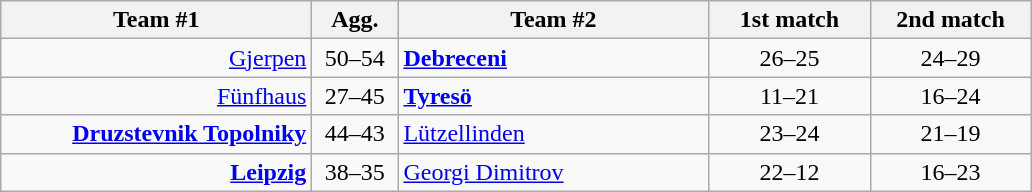<table class=wikitable style="text-align:center">
<tr>
<th width=200>Team #1</th>
<th width=50>Agg.</th>
<th width=200>Team #2</th>
<th width=100>1st match</th>
<th width=100>2nd match</th>
</tr>
<tr>
<td align=right><a href='#'>Gjerpen</a> </td>
<td align=center>50–54</td>
<td align=left> <strong><a href='#'>Debreceni</a></strong></td>
<td align=center>26–25</td>
<td align=center>24–29</td>
</tr>
<tr>
<td align=right><a href='#'>Fünfhaus</a> </td>
<td align=center>27–45</td>
<td align=left> <strong><a href='#'>Tyresö</a></strong></td>
<td align=center>11–21</td>
<td align=center>16–24</td>
</tr>
<tr>
<td align=right><strong><a href='#'>Druzstevnik Topolniky</a></strong> </td>
<td align=center>44–43</td>
<td align=left> <a href='#'>Lützellinden</a></td>
<td align=center>23–24</td>
<td align=center>21–19</td>
</tr>
<tr>
<td align=right><strong><a href='#'>Leipzig</a></strong> </td>
<td align=center>38–35</td>
<td align=left> <a href='#'>Georgi Dimitrov</a></td>
<td align=center>22–12</td>
<td align=center>16–23</td>
</tr>
</table>
